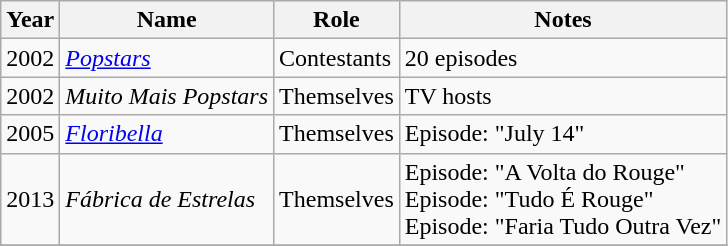<table class="wikitable">
<tr>
<th>Year</th>
<th>Name</th>
<th>Role</th>
<th>Notes</th>
</tr>
<tr>
<td>2002</td>
<td><em><a href='#'>Popstars</a></em></td>
<td>Contestants</td>
<td>20 episodes</td>
</tr>
<tr>
<td>2002</td>
<td><em>Muito Mais Popstars</em></td>
<td>Themselves</td>
<td>TV hosts</td>
</tr>
<tr>
<td>2005</td>
<td><em><a href='#'>Floribella</a></em></td>
<td>Themselves</td>
<td>Episode: "July 14"</td>
</tr>
<tr>
<td>2013</td>
<td><em>Fábrica de Estrelas</em></td>
<td>Themselves</td>
<td>Episode: "A Volta do Rouge"<br>Episode: "Tudo É Rouge"<br>Episode: "Faria Tudo Outra Vez"</td>
</tr>
<tr>
</tr>
</table>
